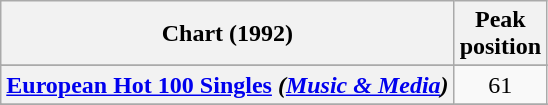<table class="wikitable sortable plainrowheaders" style="text-align:center">
<tr>
<th>Chart (1992)</th>
<th>Peak<br>position</th>
</tr>
<tr>
</tr>
<tr>
</tr>
<tr>
</tr>
<tr>
</tr>
<tr>
<th scope="row"><a href='#'>European Hot 100 Singles</a> <em>(<a href='#'>Music & Media</a>)</em></th>
<td>61</td>
</tr>
<tr>
</tr>
<tr>
</tr>
<tr>
</tr>
<tr>
</tr>
<tr>
</tr>
<tr>
</tr>
<tr>
</tr>
</table>
